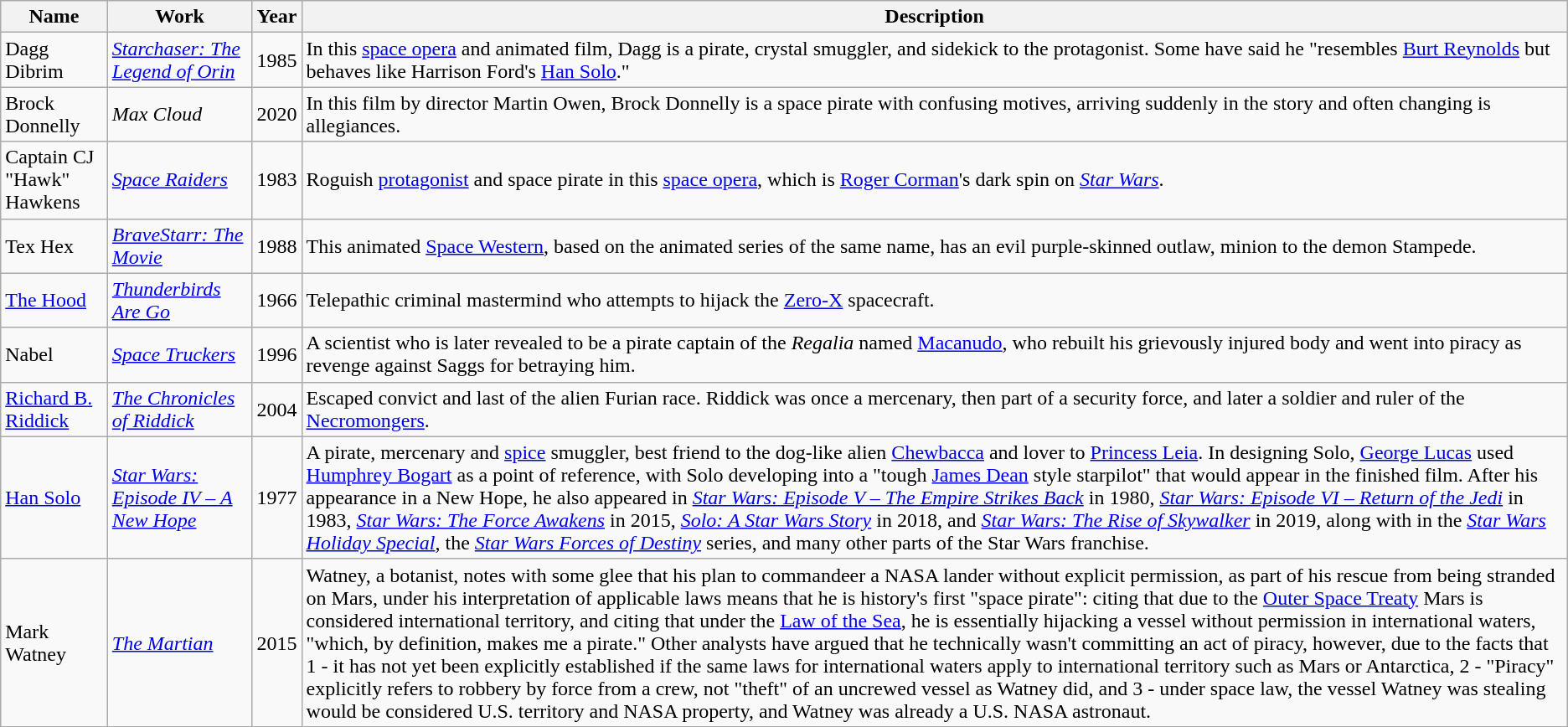<table class="wikitable sortable">
<tr>
<th>Name</th>
<th>Work</th>
<th>Year</th>
<th>Description</th>
</tr>
<tr>
<td>Dagg Dibrim</td>
<td><em><a href='#'>Starchaser: The Legend of Orin</a></em></td>
<td>1985</td>
<td>In this <a href='#'>space opera</a> and animated film, Dagg is a pirate, crystal smuggler, and sidekick to the protagonist. Some have said he "resembles <a href='#'>Burt Reynolds</a> but behaves like Harrison Ford's <a href='#'>Han Solo</a>."</td>
</tr>
<tr>
<td>Brock Donnelly</td>
<td><em>Max Cloud</em></td>
<td>2020</td>
<td>In this film by director Martin Owen, Brock Donnelly is a space pirate with confusing motives, arriving suddenly in the story and often changing is allegiances.</td>
</tr>
<tr>
<td>Captain CJ "Hawk" Hawkens</td>
<td><em><a href='#'>Space Raiders</a></em></td>
<td>1983</td>
<td>Roguish <a href='#'>protagonist</a> and space pirate in this <a href='#'>space opera</a>, which is <a href='#'>Roger Corman</a>'s dark spin on <em><a href='#'>Star Wars</a></em>.</td>
</tr>
<tr>
<td>Tex Hex</td>
<td><em><a href='#'>BraveStarr: The Movie</a></em></td>
<td>1988</td>
<td>This animated <a href='#'>Space Western</a>, based on the animated series of the same name, has an evil purple-skinned outlaw, minion to the demon Stampede.</td>
</tr>
<tr>
<td><a href='#'>The Hood</a></td>
<td><em><a href='#'>Thunderbirds Are Go</a></em></td>
<td>1966</td>
<td>Telepathic criminal mastermind who attempts to hijack the <a href='#'>Zero-X</a> spacecraft.</td>
</tr>
<tr>
<td>Nabel</td>
<td><em><a href='#'>Space Truckers</a></em></td>
<td>1996</td>
<td>A scientist who is later revealed to be a pirate captain of the <em>Regalia</em> named <a href='#'>Macanudo</a>, who rebuilt his grievously injured body and went into piracy as revenge against Saggs for betraying him.</td>
</tr>
<tr>
<td><a href='#'>Richard B. Riddick</a></td>
<td><em><a href='#'>The Chronicles of Riddick</a></em></td>
<td>2004</td>
<td>Escaped convict and last of the alien Furian race. Riddick was once a mercenary, then part of a security force, and later a soldier and ruler of the <a href='#'>Necromongers</a>.</td>
</tr>
<tr>
<td><a href='#'>Han Solo</a></td>
<td><em><a href='#'>Star Wars: Episode IV – A New Hope</a></em></td>
<td>1977</td>
<td>A pirate, mercenary and <a href='#'>spice</a> smuggler, best friend to the dog-like alien <a href='#'>Chewbacca</a> and lover to <a href='#'>Princess Leia</a>. In designing Solo, <a href='#'>George Lucas</a> used <a href='#'>Humphrey Bogart</a> as a point of reference, with Solo developing into a "tough <a href='#'>James Dean</a> style starpilot" that would appear in the finished film. After his appearance in a New Hope, he also appeared in <em><a href='#'>Star Wars: Episode V – The Empire Strikes Back</a></em> in 1980, <em><a href='#'>Star Wars: Episode VI – Return of the Jedi</a></em> in 1983, <em><a href='#'>Star Wars: The Force Awakens</a></em> in 2015, <em><a href='#'>Solo: A Star Wars Story</a></em> in 2018, and <em><a href='#'>Star Wars: The Rise of Skywalker</a></em> in 2019, along with in the <em><a href='#'>Star Wars Holiday Special</a></em>, the <em><a href='#'>Star Wars Forces of Destiny</a></em> series, and many other parts of the Star Wars franchise.</td>
</tr>
<tr>
<td>Mark Watney</td>
<td><em><a href='#'>The Martian</a></em></td>
<td>2015</td>
<td>Watney, a botanist,  notes with some glee that his plan to commandeer a NASA lander without explicit permission, as part of his rescue from being stranded on Mars, under his interpretation of applicable laws means that he is history's first "space pirate":  citing that due to the <a href='#'>Outer Space Treaty</a> Mars is considered international territory, and citing that under the <a href='#'>Law of the Sea</a>, he is essentially hijacking a vessel without permission in international waters, "which, by definition, makes me a pirate." Other analysts have argued that he technically wasn't committing an act of piracy, however, due to the facts that 1 - it has not yet been explicitly established if the same laws for international waters apply to international territory such as Mars or Antarctica, 2 - "Piracy" explicitly refers to robbery by force from a crew, not "theft" of an uncrewed vessel as Watney did, and 3 - under space law, the vessel Watney was stealing would be considered U.S. territory and NASA property, and Watney was already a U.S. NASA astronaut.</td>
</tr>
</table>
